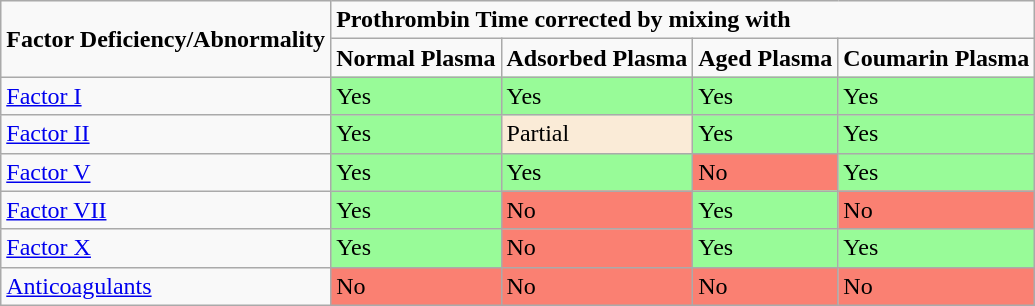<table class="wikitable">
<tr>
<td rowspan="2"><strong>Factor Deficiency/Abnormality</strong></td>
<td colspan="4"><strong>Prothrombin Time corrected by mixing with</strong></td>
</tr>
<tr>
<td><strong>Normal Plasma</strong></td>
<td><strong>Adsorbed Plasma</strong></td>
<td><strong>Aged Plasma</strong></td>
<td><strong>Coumarin Plasma</strong></td>
</tr>
<tr>
<td><a href='#'>Factor I</a></td>
<td style="background: PaleGreen;">Yes</td>
<td style="background: PaleGreen;">Yes</td>
<td style="background: PaleGreen;">Yes</td>
<td style="background: PaleGreen;">Yes</td>
</tr>
<tr>
<td><a href='#'>Factor II</a></td>
<td style="background: PaleGreen;">Yes</td>
<td style="background: AntiqueWhite;">Partial</td>
<td style="background: PaleGreen;">Yes</td>
<td style="background: PaleGreen;">Yes</td>
</tr>
<tr>
<td><a href='#'>Factor V</a></td>
<td style="background: PaleGreen;">Yes</td>
<td style="background: PaleGreen;">Yes</td>
<td style="background: Salmon;">No</td>
<td style="background: PaleGreen;">Yes</td>
</tr>
<tr>
<td><a href='#'>Factor VII</a></td>
<td style="background: PaleGreen;">Yes</td>
<td style="background: Salmon;">No</td>
<td style="background: PaleGreen;">Yes</td>
<td style="background: Salmon;">No</td>
</tr>
<tr>
<td><a href='#'>Factor X</a></td>
<td style="background: PaleGreen;">Yes</td>
<td style="background: Salmon;">No</td>
<td style="background: PaleGreen;">Yes</td>
<td style="background: PaleGreen;">Yes</td>
</tr>
<tr>
<td><a href='#'>Anticoagulants</a></td>
<td style="background: Salmon;">No</td>
<td style="background: Salmon;">No</td>
<td style="background: Salmon;">No</td>
<td style="background: Salmon;">No</td>
</tr>
</table>
